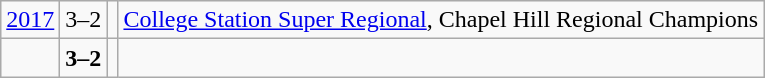<table class="wikitable">
<tr>
<td><a href='#'>2017</a></td>
<td>3–2</td>
<td></td>
<td><a href='#'>College Station Super Regional</a>, Chapel Hill Regional Champions</td>
</tr>
<tr>
<td></td>
<td><strong>3–2</strong></td>
<td><strong></strong></td>
<td></td>
</tr>
</table>
